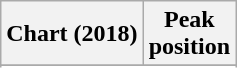<table class="wikitable sortable plainrowheaders" style="text-align:center">
<tr>
<th scope="col">Chart (2018)</th>
<th scope="col">Peak<br> position</th>
</tr>
<tr>
</tr>
<tr>
</tr>
</table>
